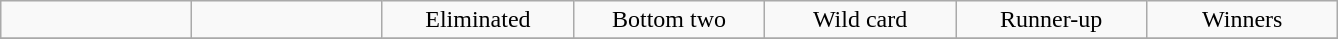<table class="wikitable" style="margin:1em auto; text-align:center">
<tr>
<td width="120"></td>
<td width="120"></td>
<td width="120"> Eliminated</td>
<td width="120"> Bottom two</td>
<td width="120"> Wild card</td>
<td width="120"> Runner-up</td>
<td width="120"> Winners</td>
</tr>
<tr>
</tr>
</table>
